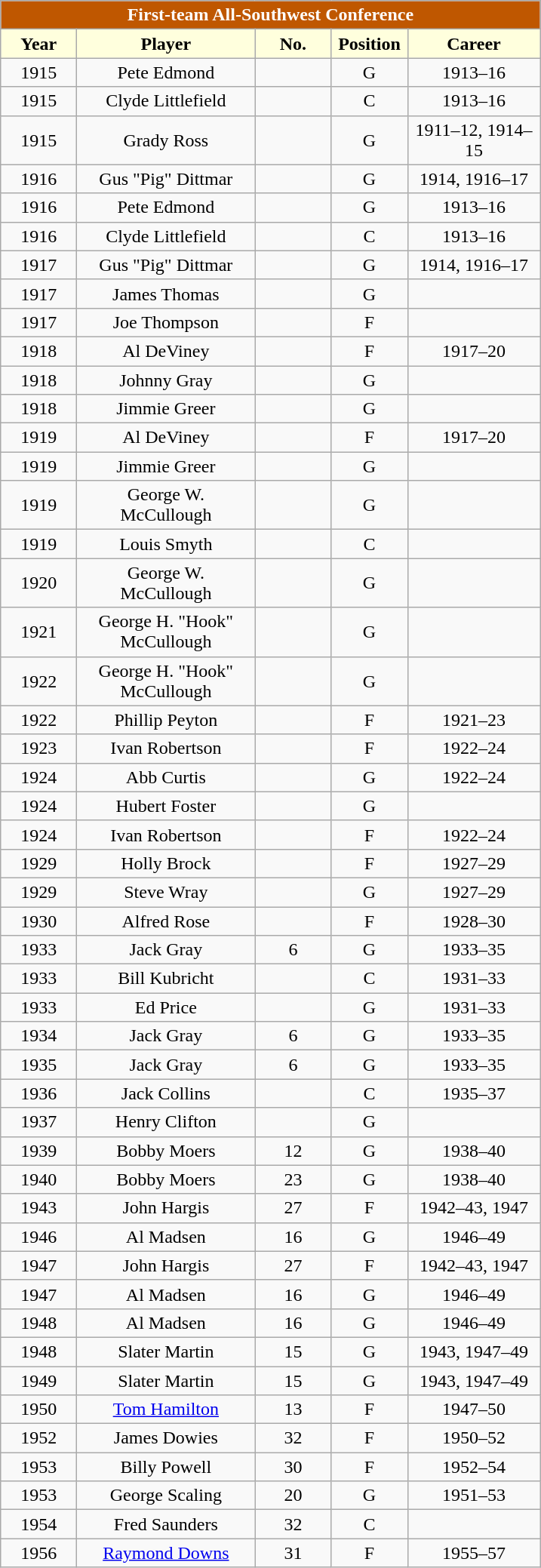<table class="wikitable" style="text-align:center">
<tr>
<td colspan="5" style= "background: #BF5700; color:white"><strong>First-team All-Southwest Conference</strong></td>
</tr>
<tr>
<th style="width:60px; background: #ffffdd;">Year</th>
<th style="width:150px; background: #ffffdd;">Player</th>
<th style="width:60px; background: #ffffdd;">No.</th>
<th style="width:60px; background: #ffffdd;">Position</th>
<th style="width:110px; background: #ffffdd;">Career</th>
</tr>
<tr>
<td>1915</td>
<td>Pete Edmond</td>
<td></td>
<td>G</td>
<td>1913–16</td>
</tr>
<tr>
<td>1915</td>
<td>Clyde Littlefield</td>
<td></td>
<td>C</td>
<td>1913–16</td>
</tr>
<tr>
<td>1915</td>
<td>Grady Ross</td>
<td></td>
<td>G</td>
<td>1911–12, 1914–15</td>
</tr>
<tr>
<td>1916</td>
<td>Gus "Pig" Dittmar</td>
<td></td>
<td>G</td>
<td>1914, 1916–17</td>
</tr>
<tr>
<td>1916</td>
<td>Pete Edmond</td>
<td></td>
<td>G</td>
<td>1913–16</td>
</tr>
<tr>
<td>1916</td>
<td>Clyde Littlefield</td>
<td></td>
<td>C</td>
<td>1913–16</td>
</tr>
<tr>
<td>1917</td>
<td>Gus "Pig" Dittmar</td>
<td></td>
<td>G</td>
<td>1914, 1916–17</td>
</tr>
<tr>
<td>1917</td>
<td>James Thomas</td>
<td></td>
<td>G</td>
<td></td>
</tr>
<tr>
<td>1917</td>
<td>Joe Thompson</td>
<td></td>
<td>F</td>
<td></td>
</tr>
<tr>
<td>1918</td>
<td>Al DeViney</td>
<td></td>
<td>F</td>
<td>1917–20</td>
</tr>
<tr>
<td>1918</td>
<td>Johnny Gray</td>
<td></td>
<td>G</td>
<td></td>
</tr>
<tr>
<td>1918</td>
<td>Jimmie Greer</td>
<td></td>
<td>G</td>
<td></td>
</tr>
<tr>
<td>1919</td>
<td>Al DeViney</td>
<td></td>
<td>F</td>
<td>1917–20</td>
</tr>
<tr>
<td>1919</td>
<td>Jimmie Greer</td>
<td></td>
<td>G</td>
<td></td>
</tr>
<tr>
<td>1919</td>
<td>George W. McCullough</td>
<td></td>
<td>G</td>
<td></td>
</tr>
<tr>
<td>1919</td>
<td>Louis Smyth</td>
<td></td>
<td>C</td>
<td></td>
</tr>
<tr>
<td>1920</td>
<td>George W. McCullough</td>
<td></td>
<td>G</td>
<td></td>
</tr>
<tr>
<td>1921</td>
<td>George H. "Hook" McCullough</td>
<td></td>
<td>G</td>
<td></td>
</tr>
<tr>
<td>1922</td>
<td>George H. "Hook" McCullough</td>
<td></td>
<td>G</td>
<td></td>
</tr>
<tr>
<td>1922</td>
<td>Phillip Peyton</td>
<td></td>
<td>F</td>
<td>1921–23</td>
</tr>
<tr>
<td>1923</td>
<td>Ivan Robertson</td>
<td></td>
<td>F</td>
<td>1922–24</td>
</tr>
<tr>
<td>1924</td>
<td>Abb Curtis</td>
<td></td>
<td>G</td>
<td>1922–24</td>
</tr>
<tr>
<td>1924</td>
<td>Hubert Foster</td>
<td></td>
<td>G</td>
<td></td>
</tr>
<tr>
<td>1924</td>
<td>Ivan Robertson</td>
<td></td>
<td>F</td>
<td>1922–24</td>
</tr>
<tr>
<td>1929</td>
<td>Holly Brock</td>
<td></td>
<td>F</td>
<td>1927–29</td>
</tr>
<tr>
<td>1929</td>
<td>Steve Wray</td>
<td></td>
<td>G</td>
<td>1927–29</td>
</tr>
<tr>
<td>1930</td>
<td>Alfred Rose</td>
<td></td>
<td>F</td>
<td>1928–30</td>
</tr>
<tr>
<td>1933</td>
<td>Jack Gray</td>
<td>6</td>
<td>G</td>
<td>1933–35</td>
</tr>
<tr>
<td>1933</td>
<td>Bill Kubricht</td>
<td></td>
<td>C</td>
<td>1931–33</td>
</tr>
<tr>
<td>1933</td>
<td>Ed Price</td>
<td></td>
<td>G</td>
<td>1931–33</td>
</tr>
<tr>
<td>1934</td>
<td>Jack Gray</td>
<td>6</td>
<td>G</td>
<td>1933–35</td>
</tr>
<tr>
<td>1935</td>
<td>Jack Gray</td>
<td>6</td>
<td>G</td>
<td>1933–35</td>
</tr>
<tr>
<td>1936</td>
<td>Jack Collins</td>
<td></td>
<td>C</td>
<td>1935–37</td>
</tr>
<tr>
<td>1937</td>
<td>Henry Clifton</td>
<td></td>
<td>G</td>
<td></td>
</tr>
<tr>
<td>1939</td>
<td>Bobby Moers</td>
<td>12</td>
<td>G</td>
<td>1938–40</td>
</tr>
<tr>
<td>1940</td>
<td>Bobby Moers</td>
<td>23</td>
<td>G</td>
<td>1938–40</td>
</tr>
<tr>
<td>1943</td>
<td>John Hargis</td>
<td>27</td>
<td>F</td>
<td>1942–43, 1947</td>
</tr>
<tr>
<td>1946</td>
<td>Al Madsen</td>
<td>16</td>
<td>G</td>
<td>1946–49</td>
</tr>
<tr>
<td>1947</td>
<td>John Hargis</td>
<td>27</td>
<td>F</td>
<td>1942–43, 1947</td>
</tr>
<tr>
<td>1947</td>
<td>Al Madsen</td>
<td>16</td>
<td>G</td>
<td>1946–49</td>
</tr>
<tr>
<td>1948</td>
<td>Al Madsen</td>
<td>16</td>
<td>G</td>
<td>1946–49</td>
</tr>
<tr>
<td>1948</td>
<td>Slater Martin</td>
<td>15</td>
<td>G</td>
<td>1943, 1947–49</td>
</tr>
<tr>
<td>1949</td>
<td>Slater Martin</td>
<td>15</td>
<td>G</td>
<td>1943, 1947–49</td>
</tr>
<tr>
<td>1950</td>
<td><a href='#'>Tom Hamilton</a></td>
<td>13</td>
<td>F</td>
<td>1947–50</td>
</tr>
<tr>
<td>1952</td>
<td>James Dowies</td>
<td>32</td>
<td>F</td>
<td>1950–52</td>
</tr>
<tr>
<td>1953</td>
<td>Billy Powell</td>
<td>30</td>
<td>F</td>
<td>1952–54</td>
</tr>
<tr>
<td>1953</td>
<td>George Scaling</td>
<td>20</td>
<td>G</td>
<td>1951–53</td>
</tr>
<tr>
<td>1954</td>
<td>Fred Saunders</td>
<td>32</td>
<td>C</td>
<td></td>
</tr>
<tr>
<td>1956</td>
<td><a href='#'>Raymond Downs</a></td>
<td>31</td>
<td>F</td>
<td>1955–57</td>
</tr>
</table>
